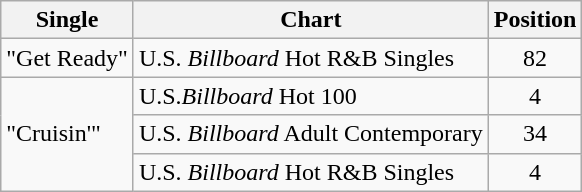<table class="wikitable">
<tr>
<th>Single</th>
<th>Chart</th>
<th>Position</th>
</tr>
<tr>
<td>"Get Ready"</td>
<td>U.S. <em> Billboard</em> Hot R&B Singles</td>
<td align="center">82</td>
</tr>
<tr>
<td rowspan=3>"Cruisin'"</td>
<td>U.S.<em>Billboard</em> Hot 100</td>
<td align="center">4</td>
</tr>
<tr>
<td>U.S. <em>Billboard</em> Adult Contemporary</td>
<td align="center">34</td>
</tr>
<tr>
<td>U.S. <em> Billboard</em> Hot R&B Singles</td>
<td align="center">4</td>
</tr>
</table>
